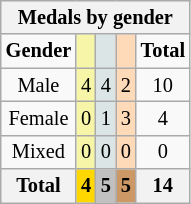<table class="wikitable" style="font-size:85%;">
<tr style="background:#efefef;">
<th colspan=5><strong>Medals by gender</strong></th>
</tr>
<tr align=center>
<td><strong>Gender</strong></td>
<td style="background:#f7f6a8;"></td>
<td style="background:#dce5e5;"></td>
<td style="background:#ffdab9;"></td>
<td><strong>Total</strong></td>
</tr>
<tr align=center>
<td>Male</td>
<td style="background:#F7F6A8;">4</td>
<td style="background:#DCE5E5;">4</td>
<td style="background:#FFDAB9;">2</td>
<td>10</td>
</tr>
<tr align=center>
<td>Female</td>
<td style="background:#F7F6A8;">0</td>
<td style="background:#DCE5E5;">1</td>
<td style="background:#FFDAB9;">3</td>
<td>4</td>
</tr>
<tr align=center>
<td>Mixed</td>
<td style="background:#F7F6A8;">0</td>
<td style="background:#DCE5E5;">0</td>
<td style="background:#FFDAB9;">0</td>
<td>0</td>
</tr>
<tr align=center>
<th><strong>Total</strong></th>
<th style="background:gold;"><strong>4</strong></th>
<th style="background:silver;"><strong>5</strong></th>
<th style="background:#c96;"><strong>5</strong></th>
<th><strong>14</strong></th>
</tr>
</table>
